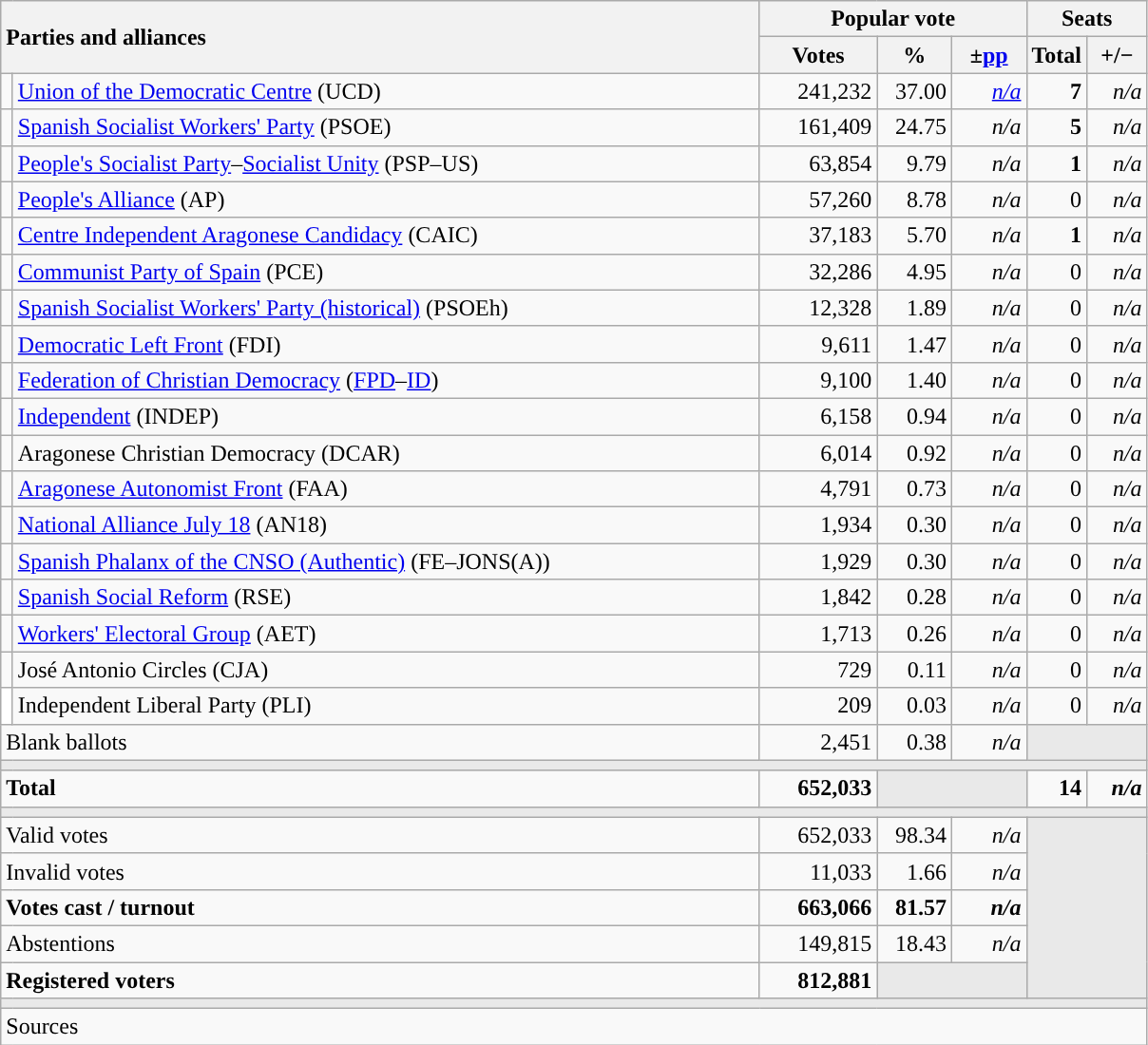<table class="wikitable" style="text-align:right;">
<tr>
<th style="text-align:left;" rowspan="2" colspan="2" width="525">Parties and alliances</th>
<th colspan="3">Popular vote</th>
<th colspan="2">Seats</th>
</tr>
<tr>
<th width="75">Votes</th>
<th width="45">%</th>
<th width="45">±<a href='#'>pp</a></th>
<th width="35">Total</th>
<th width="35">+/−</th>
</tr>
<tr>
<td width="1" style="color:inherit;background:"></td>
<td align="left"><a href='#'>Union of the Democratic Centre</a> (UCD)</td>
<td>241,232</td>
<td>37.00</td>
<td><em><a href='#'>n/a</a></em></td>
<td><strong>7</strong></td>
<td><em>n/a</em></td>
</tr>
<tr>
<td style="color:inherit;background:"></td>
<td align="left"><a href='#'>Spanish Socialist Workers' Party</a> (PSOE)</td>
<td>161,409</td>
<td>24.75</td>
<td><em>n/a</em></td>
<td><strong>5</strong></td>
<td><em>n/a</em></td>
</tr>
<tr>
<td style="color:inherit;background:"></td>
<td align="left"><a href='#'>People's Socialist Party</a>–<a href='#'>Socialist Unity</a> (PSP–US)</td>
<td>63,854</td>
<td>9.79</td>
<td><em>n/a</em></td>
<td><strong>1</strong></td>
<td><em>n/a</em></td>
</tr>
<tr>
<td style="color:inherit;background:"></td>
<td align="left"><a href='#'>People's Alliance</a> (AP)</td>
<td>57,260</td>
<td>8.78</td>
<td><em>n/a</em></td>
<td>0</td>
<td><em>n/a</em></td>
</tr>
<tr>
<td style="color:inherit;background:"></td>
<td align="left"><a href='#'>Centre Independent Aragonese Candidacy</a> (CAIC)</td>
<td>37,183</td>
<td>5.70</td>
<td><em>n/a</em></td>
<td><strong>1</strong></td>
<td><em>n/a</em></td>
</tr>
<tr>
<td style="color:inherit;background:"></td>
<td align="left"><a href='#'>Communist Party of Spain</a> (PCE)</td>
<td>32,286</td>
<td>4.95</td>
<td><em>n/a</em></td>
<td>0</td>
<td><em>n/a</em></td>
</tr>
<tr>
<td style="color:inherit;background:"></td>
<td align="left"><a href='#'>Spanish Socialist Workers' Party (historical)</a> (PSOEh)</td>
<td>12,328</td>
<td>1.89</td>
<td><em>n/a</em></td>
<td>0</td>
<td><em>n/a</em></td>
</tr>
<tr>
<td style="color:inherit;background:"></td>
<td align="left"><a href='#'>Democratic Left Front</a> (FDI)</td>
<td>9,611</td>
<td>1.47</td>
<td><em>n/a</em></td>
<td>0</td>
<td><em>n/a</em></td>
</tr>
<tr>
<td style="color:inherit;background:"></td>
<td align="left"><a href='#'>Federation of Christian Democracy</a> (<a href='#'>FPD</a>–<a href='#'>ID</a>)</td>
<td>9,100</td>
<td>1.40</td>
<td><em>n/a</em></td>
<td>0</td>
<td><em>n/a</em></td>
</tr>
<tr>
<td style="color:inherit;background:"></td>
<td align="left"><a href='#'>Independent</a> (INDEP)</td>
<td>6,158</td>
<td>0.94</td>
<td><em>n/a</em></td>
<td>0</td>
<td><em>n/a</em></td>
</tr>
<tr>
<td style="color:inherit;background:"></td>
<td align="left">Aragonese Christian Democracy (DCAR)</td>
<td>6,014</td>
<td>0.92</td>
<td><em>n/a</em></td>
<td>0</td>
<td><em>n/a</em></td>
</tr>
<tr>
<td style="color:inherit;background:"></td>
<td align="left"><a href='#'>Aragonese Autonomist Front</a> (FAA)</td>
<td>4,791</td>
<td>0.73</td>
<td><em>n/a</em></td>
<td>0</td>
<td><em>n/a</em></td>
</tr>
<tr>
<td style="color:inherit;background:"></td>
<td align="left"><a href='#'>National Alliance July 18</a> (AN18)</td>
<td>1,934</td>
<td>0.30</td>
<td><em>n/a</em></td>
<td>0</td>
<td><em>n/a</em></td>
</tr>
<tr>
<td style="color:inherit;background:"></td>
<td align="left"><a href='#'>Spanish Phalanx of the CNSO (Authentic)</a> (FE–JONS(A))</td>
<td>1,929</td>
<td>0.30</td>
<td><em>n/a</em></td>
<td>0</td>
<td><em>n/a</em></td>
</tr>
<tr>
<td style="color:inherit;background:"></td>
<td align="left"><a href='#'>Spanish Social Reform</a> (RSE)</td>
<td>1,842</td>
<td>0.28</td>
<td><em>n/a</em></td>
<td>0</td>
<td><em>n/a</em></td>
</tr>
<tr>
<td style="color:inherit;background:"></td>
<td align="left"><a href='#'>Workers' Electoral Group</a> (AET)</td>
<td>1,713</td>
<td>0.26</td>
<td><em>n/a</em></td>
<td>0</td>
<td><em>n/a</em></td>
</tr>
<tr>
<td style="color:inherit;background:"></td>
<td align="left">José Antonio Circles (CJA)</td>
<td>729</td>
<td>0.11</td>
<td><em>n/a</em></td>
<td>0</td>
<td><em>n/a</em></td>
</tr>
<tr>
<td bgcolor="white"></td>
<td align="left">Independent Liberal Party (PLI)</td>
<td>209</td>
<td>0.03</td>
<td><em>n/a</em></td>
<td>0</td>
<td><em>n/a</em></td>
</tr>
<tr>
<td align="left" colspan="2">Blank ballots</td>
<td>2,451</td>
<td>0.38</td>
<td><em>n/a</em></td>
<td bgcolor="#E9E9E9" colspan="2"></td>
</tr>
<tr>
<td colspan="7" bgcolor="#E9E9E9"></td>
</tr>
<tr style="font-weight:bold;">
<td align="left" colspan="2">Total</td>
<td>652,033</td>
<td bgcolor="#E9E9E9" colspan="2"></td>
<td>14</td>
<td><em>n/a</em></td>
</tr>
<tr>
<td colspan="7" bgcolor="#E9E9E9"></td>
</tr>
<tr>
<td align="left" colspan="2">Valid votes</td>
<td>652,033</td>
<td>98.34</td>
<td><em>n/a</em></td>
<td bgcolor="#E9E9E9" colspan="2" rowspan="5"></td>
</tr>
<tr>
<td align="left" colspan="2">Invalid votes</td>
<td>11,033</td>
<td>1.66</td>
<td><em>n/a</em></td>
</tr>
<tr style="font-weight:bold;">
<td align="left" colspan="2">Votes cast / turnout</td>
<td>663,066</td>
<td>81.57</td>
<td><em>n/a</em></td>
</tr>
<tr>
<td align="left" colspan="2">Abstentions</td>
<td>149,815</td>
<td>18.43</td>
<td><em>n/a</em></td>
</tr>
<tr style="font-weight:bold;">
<td align="left" colspan="2">Registered voters</td>
<td>812,881</td>
<td bgcolor="#E9E9E9" colspan="2"></td>
</tr>
<tr>
<td colspan="7" bgcolor="#E9E9E9"></td>
</tr>
<tr>
<td align="left" colspan="7">Sources</td>
</tr>
</table>
